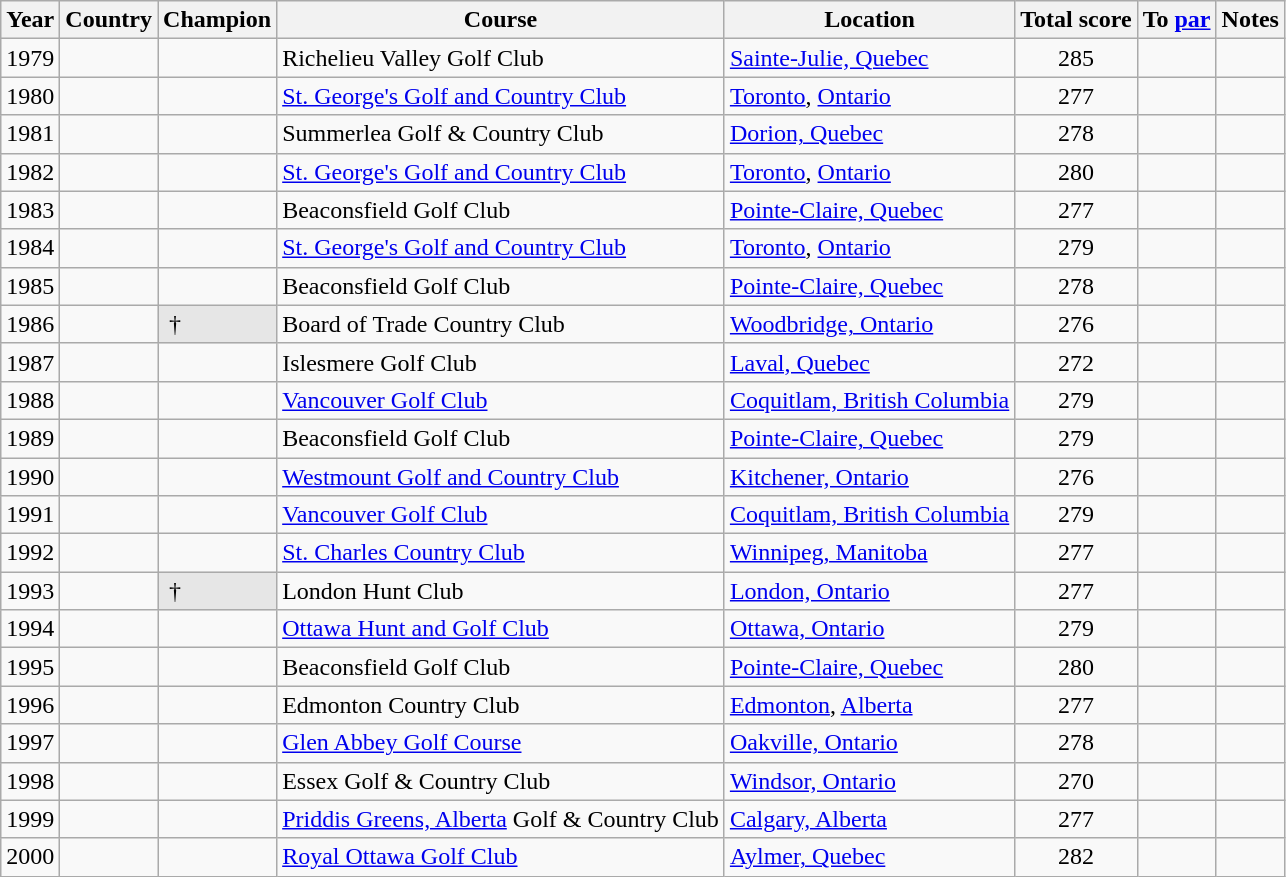<table class="sortable wikitable">
<tr>
<th>Year</th>
<th>Country</th>
<th>Champion</th>
<th>Course</th>
<th>Location</th>
<th>Total score</th>
<th>To <a href='#'>par</a></th>
<th class="unsortable">Notes</th>
</tr>
<tr>
<td align=center>1979</td>
<td></td>
<td></td>
<td>Richelieu Valley Golf Club</td>
<td><a href='#'>Sainte-Julie, Quebec</a></td>
<td align=center>285</td>
<td align=center></td>
<td align=center></td>
</tr>
<tr>
<td align=center>1980</td>
<td></td>
<td></td>
<td><a href='#'>St. George's Golf and Country Club</a></td>
<td><a href='#'>Toronto</a>, <a href='#'>Ontario</a></td>
<td align=center>277</td>
<td align=center></td>
<td align=center></td>
</tr>
<tr>
<td align=center>1981</td>
<td></td>
<td></td>
<td>Summerlea Golf & Country Club</td>
<td><a href='#'>Dorion, Quebec</a></td>
<td align=center>278</td>
<td align=center></td>
<td align=center></td>
</tr>
<tr>
<td align=center>1982</td>
<td></td>
<td></td>
<td><a href='#'>St. George's Golf and Country Club</a></td>
<td><a href='#'>Toronto</a>, <a href='#'>Ontario</a></td>
<td align=center>280</td>
<td align=center></td>
<td align=center></td>
</tr>
<tr>
<td align=center>1983</td>
<td></td>
<td></td>
<td>Beaconsfield Golf Club</td>
<td><a href='#'>Pointe-Claire, Quebec</a></td>
<td align=center>277</td>
<td align=center></td>
<td align=center></td>
</tr>
<tr>
<td align=center>1984</td>
<td></td>
<td></td>
<td><a href='#'>St. George's Golf and Country Club</a></td>
<td><a href='#'>Toronto</a>, <a href='#'>Ontario</a></td>
<td align=center>279</td>
<td align=center></td>
<td align=center></td>
</tr>
<tr>
<td align=center>1985</td>
<td></td>
<td></td>
<td>Beaconsfield Golf Club</td>
<td><a href='#'>Pointe-Claire, Quebec</a></td>
<td align=center>278</td>
<td align=center></td>
<td align=center></td>
</tr>
<tr>
<td align=center>1986</td>
<td></td>
<td style="background:#E6E6E6;"> †</td>
<td>Board of Trade Country Club</td>
<td><a href='#'>Woodbridge, Ontario</a></td>
<td align=center>276</td>
<td align=center></td>
<td align=center></td>
</tr>
<tr>
<td align=center>1987</td>
<td></td>
<td></td>
<td>Islesmere Golf Club</td>
<td><a href='#'>Laval, Quebec</a></td>
<td align=center>272</td>
<td align=center></td>
<td align=center></td>
</tr>
<tr>
<td align=center>1988</td>
<td></td>
<td></td>
<td><a href='#'>Vancouver Golf Club</a></td>
<td><a href='#'>Coquitlam, British Columbia</a></td>
<td align=center>279</td>
<td align=center></td>
<td align=center></td>
</tr>
<tr>
<td align=center>1989</td>
<td></td>
<td></td>
<td>Beaconsfield Golf Club</td>
<td><a href='#'>Pointe-Claire, Quebec</a></td>
<td align=center>279</td>
<td align=center></td>
<td align=center></td>
</tr>
<tr>
<td align=center>1990</td>
<td></td>
<td></td>
<td><a href='#'>Westmount Golf and Country Club</a></td>
<td><a href='#'>Kitchener, Ontario</a></td>
<td align=center>276</td>
<td align=center></td>
<td align=center></td>
</tr>
<tr>
<td align=center>1991</td>
<td></td>
<td></td>
<td><a href='#'>Vancouver Golf Club</a></td>
<td><a href='#'>Coquitlam, British Columbia</a></td>
<td align=center>279</td>
<td align=center></td>
<td align=center></td>
</tr>
<tr>
<td align=center>1992</td>
<td></td>
<td></td>
<td><a href='#'>St. Charles Country Club</a></td>
<td><a href='#'>Winnipeg, Manitoba</a></td>
<td align=center>277</td>
<td align=center></td>
<td align=center></td>
</tr>
<tr>
<td align=center>1993</td>
<td></td>
<td style="background:#E6E6E6;"> †</td>
<td>London Hunt Club</td>
<td><a href='#'>London, Ontario</a></td>
<td align=center>277</td>
<td align=center></td>
<td align=center></td>
</tr>
<tr>
<td align=center>1994</td>
<td></td>
<td></td>
<td><a href='#'>Ottawa Hunt and Golf Club</a></td>
<td><a href='#'>Ottawa, Ontario</a></td>
<td align=center>279</td>
<td align=center></td>
<td align=center></td>
</tr>
<tr>
<td align=center>1995</td>
<td><br></td>
<td></td>
<td>Beaconsfield Golf Club</td>
<td><a href='#'>Pointe-Claire, Quebec</a></td>
<td align=center>280</td>
<td align=center></td>
<td align=center></td>
</tr>
<tr>
<td align=center>1996</td>
<td></td>
<td></td>
<td>Edmonton Country Club</td>
<td><a href='#'>Edmonton</a>, <a href='#'>Alberta</a></td>
<td align=center>277</td>
<td align=center></td>
<td align=center></td>
</tr>
<tr>
<td align=center>1997</td>
<td></td>
<td></td>
<td><a href='#'>Glen Abbey Golf Course</a></td>
<td><a href='#'>Oakville, Ontario</a></td>
<td align=center>278</td>
<td align=center></td>
<td align=center></td>
</tr>
<tr>
<td align=center>1998</td>
<td></td>
<td></td>
<td>Essex Golf & Country Club</td>
<td><a href='#'>Windsor, Ontario</a></td>
<td align=center>270</td>
<td align=center></td>
<td align=center></td>
</tr>
<tr>
<td align=center>1999</td>
<td></td>
<td></td>
<td><a href='#'>Priddis Greens, Alberta</a> Golf & Country Club</td>
<td><a href='#'>Calgary, Alberta</a></td>
<td align=center>277</td>
<td align=center></td>
<td align=center></td>
</tr>
<tr>
<td align=center>2000</td>
<td></td>
<td></td>
<td><a href='#'>Royal Ottawa Golf Club</a></td>
<td><a href='#'>Aylmer, Quebec</a></td>
<td align=center>282</td>
<td align=center></td>
<td align=center></td>
</tr>
</table>
